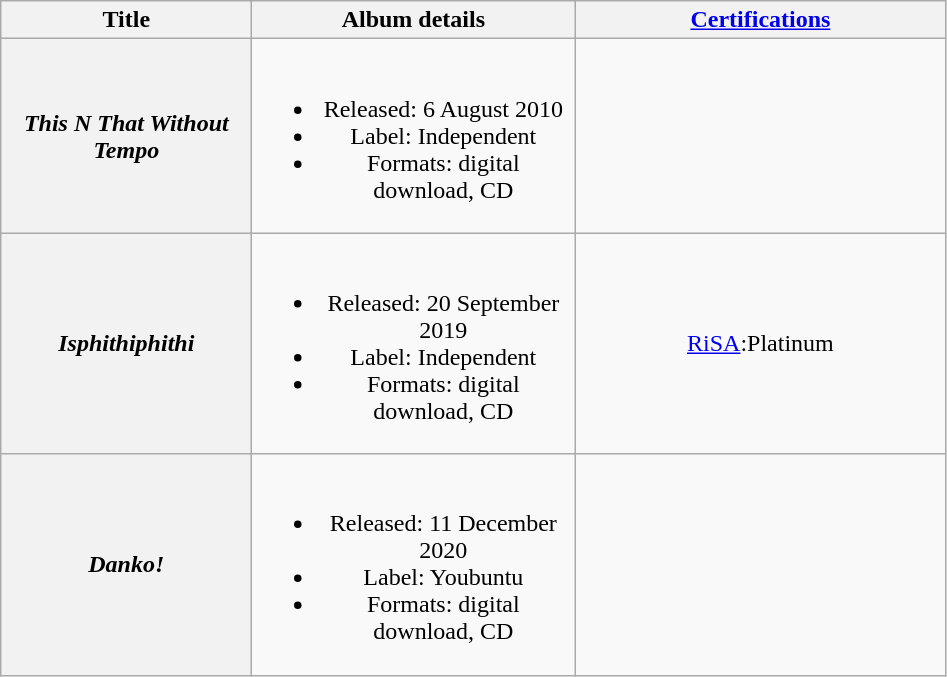<table class="wikitable plainrowheaders" style="text-align:center;">
<tr>
<th scope="col" style="width:10em;">Title</th>
<th scope="col" style="width:13em;">Album details</th>
<th scope="col" style="width:15em;"><a href='#'>Certifications</a></th>
</tr>
<tr>
<th scope="row"><em>This N That Without Tempo</em></th>
<td><br><ul><li>Released: 6 August 2010</li><li>Label: Independent</li><li>Formats: digital download, CD</li></ul></td>
<td></td>
</tr>
<tr>
<th scope="row"><em>Isphithiphithi</em></th>
<td><br><ul><li>Released: 20 September 2019<span></span></li><li>Label: Independent</li><li>Formats: digital download, CD</li></ul></td>
<td><a href='#'>RiSA</a>:Platinum</td>
</tr>
<tr>
<th scope="row"><em>Danko!</em></th>
<td><br><ul><li>Released: 11 December 2020<span></span></li><li>Label: Youbuntu</li><li>Formats: digital download, CD</li></ul></td>
<td></td>
</tr>
</table>
